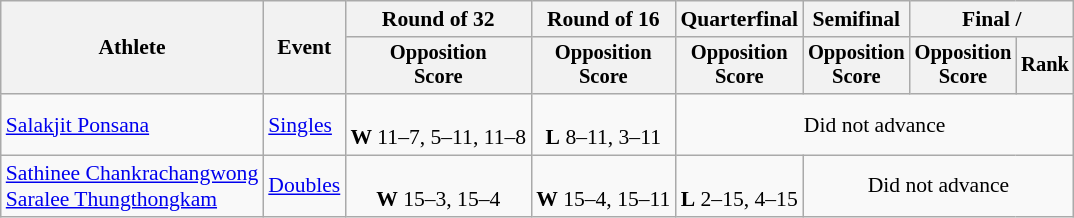<table class=wikitable style="font-size:90%">
<tr>
<th rowspan="2">Athlete</th>
<th rowspan="2">Event</th>
<th>Round of 32</th>
<th>Round of 16</th>
<th>Quarterfinal</th>
<th>Semifinal</th>
<th colspan=2>Final / </th>
</tr>
<tr style="font-size:95%">
<th>Opposition<br>Score</th>
<th>Opposition<br>Score</th>
<th>Opposition<br>Score</th>
<th>Opposition<br>Score</th>
<th>Opposition<br>Score</th>
<th>Rank</th>
</tr>
<tr align=center>
<td align=left><a href='#'>Salakjit Ponsana</a></td>
<td align=left><a href='#'>Singles</a></td>
<td><br><strong>W</strong> 11–7, 5–11, 11–8</td>
<td><br><strong>L</strong> 8–11, 3–11</td>
<td colspan=4>Did not advance</td>
</tr>
<tr align=center>
<td align=left><a href='#'>Sathinee Chankrachangwong</a><br><a href='#'>Saralee Thungthongkam</a></td>
<td align=left><a href='#'>Doubles</a></td>
<td><br><strong>W</strong> 15–3, 15–4</td>
<td><br><strong>W</strong> 15–4, 15–11</td>
<td><br><strong>L</strong> 2–15, 4–15</td>
<td colspan=3>Did not advance</td>
</tr>
</table>
